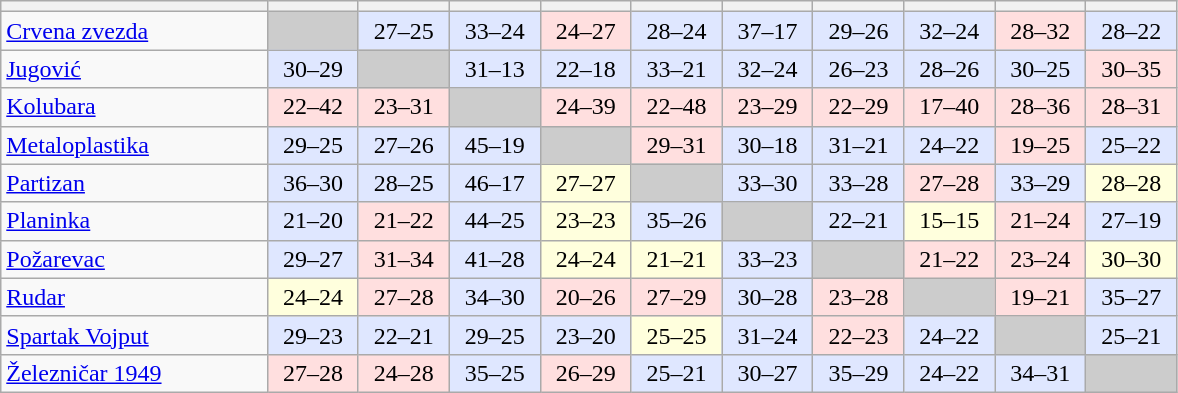<table class="wikitable" style="text-align: center;" width="785">
<tr>
<th width=175></th>
<th width=55></th>
<th width=55></th>
<th width=55></th>
<th width=55></th>
<th width=55></th>
<th width=55></th>
<th width=55></th>
<th width=55></th>
<th width=55></th>
<th width=55></th>
</tr>
<tr>
<td style="text-align: left;"><a href='#'>Crvena zvezda</a></td>
<td bgcolor=#CCCCCC> </td>
<td bgcolor=#DFE7FF>27–25</td>
<td bgcolor=#DFE7FF>33–24</td>
<td bgcolor=#FFDFDF>24–27</td>
<td bgcolor=#DFE7FF>28–24</td>
<td bgcolor=#DFE7FF>37–17</td>
<td bgcolor=#DFE7FF>29–26</td>
<td bgcolor=#DFE7FF>32–24</td>
<td bgcolor=#FFDFDF>28–32</td>
<td bgcolor=#DFE7FF>28–22</td>
</tr>
<tr>
<td style="text-align: left;"><a href='#'>Jugović</a></td>
<td bgcolor=#DFE7FF>30–29</td>
<td bgcolor=#CCCCCC> </td>
<td bgcolor=#DFE7FF>31–13</td>
<td bgcolor=#DFE7FF>22–18</td>
<td bgcolor=#DFE7FF>33–21</td>
<td bgcolor=#DFE7FF>32–24</td>
<td bgcolor=#DFE7FF>26–23</td>
<td bgcolor=#DFE7FF>28–26</td>
<td bgcolor=#DFE7FF>30–25</td>
<td bgcolor=#FFDFDF>30–35</td>
</tr>
<tr>
<td style="text-align: left;"><a href='#'>Kolubara</a></td>
<td bgcolor=#FFDFDF>22–42</td>
<td bgcolor=#FFDFDF>23–31</td>
<td bgcolor=#CCCCCC> </td>
<td bgcolor=#FFDFDF>24–39</td>
<td bgcolor=#FFDFDF>22–48</td>
<td bgcolor=#FFDFDF>23–29</td>
<td bgcolor=#FFDFDF>22–29</td>
<td bgcolor=#FFDFDF>17–40</td>
<td bgcolor=#FFDFDF>28–36</td>
<td bgcolor=#FFDFDF>28–31</td>
</tr>
<tr>
<td style="text-align: left;"><a href='#'>Metaloplastika</a></td>
<td bgcolor=#DFE7FF>29–25</td>
<td bgcolor=#DFE7FF>27–26</td>
<td bgcolor=#DFE7FF>45–19</td>
<td bgcolor=#CCCCCC> </td>
<td bgcolor=#FFDFDF>29–31</td>
<td bgcolor=#DFE7FF>30–18</td>
<td bgcolor=#DFE7FF>31–21</td>
<td bgcolor=#DFE7FF>24–22</td>
<td bgcolor=#FFDFDF>19–25</td>
<td bgcolor=#DFE7FF>25–22</td>
</tr>
<tr>
<td style="text-align: left;"><a href='#'>Partizan</a></td>
<td bgcolor=#DFE7FF>36–30</td>
<td bgcolor=#DFE7FF>28–25</td>
<td bgcolor=#DFE7FF>46–17</td>
<td bgcolor=#FFFFDD>27–27</td>
<td bgcolor=#CCCCCC> </td>
<td bgcolor=#DFE7FF>33–30</td>
<td bgcolor=#DFE7FF>33–28</td>
<td bgcolor=#FFDFDF>27–28</td>
<td bgcolor=#DFE7FF>33–29</td>
<td bgcolor=#FFFFDD>28–28</td>
</tr>
<tr>
<td style="text-align: left;"><a href='#'>Planinka</a></td>
<td bgcolor=#DFE7FF>21–20</td>
<td bgcolor=#FFDFDF>21–22</td>
<td bgcolor=#DFE7FF>44–25</td>
<td bgcolor=#FFFFDD>23–23</td>
<td bgcolor=#DFE7FF>35–26</td>
<td bgcolor=#CCCCCC> </td>
<td bgcolor=#DFE7FF>22–21</td>
<td bgcolor=#FFFFDD>15–15</td>
<td bgcolor=#FFDFDF>21–24</td>
<td bgcolor=#DFE7FF>27–19</td>
</tr>
<tr>
<td style="text-align: left;"><a href='#'>Požarevac</a></td>
<td bgcolor=#DFE7FF>29–27</td>
<td bgcolor=#FFDFDF>31–34</td>
<td bgcolor=#DFE7FF>41–28</td>
<td bgcolor=#FFFFDD>24–24</td>
<td bgcolor=#FFFFDD>21–21</td>
<td bgcolor=#DFE7FF>33–23</td>
<td bgcolor=#CCCCCC> </td>
<td bgcolor=#FFDFDF>21–22</td>
<td bgcolor=#FFDFDF>23–24</td>
<td bgcolor=#FFFFDD>30–30</td>
</tr>
<tr>
<td style="text-align: left;"><a href='#'>Rudar</a></td>
<td bgcolor=#FFFFDD>24–24</td>
<td bgcolor=#FFDFDF>27–28</td>
<td bgcolor=#DFE7FF>34–30</td>
<td bgcolor=#FFDFDF>20–26</td>
<td bgcolor=#FFDFDF>27–29</td>
<td bgcolor=#DFE7FF>30–28</td>
<td bgcolor=#FFDFDF>23–28</td>
<td bgcolor=#CCCCCC> </td>
<td bgcolor=#FFDFDF>19–21</td>
<td bgcolor=#DFE7FF>35–27</td>
</tr>
<tr>
<td style="text-align: left;"><a href='#'>Spartak Vojput</a></td>
<td bgcolor=#DFE7FF>29–23</td>
<td bgcolor=#DFE7FF>22–21</td>
<td bgcolor=#DFE7FF>29–25</td>
<td bgcolor=#DFE7FF>23–20</td>
<td bgcolor=#FFFFDD>25–25</td>
<td bgcolor=#DFE7FF>31–24</td>
<td bgcolor=#FFDFDF>22–23</td>
<td bgcolor=#DFE7FF>24–22</td>
<td bgcolor=#CCCCCC> </td>
<td bgcolor=#DFE7FF>25–21</td>
</tr>
<tr>
<td style="text-align: left;"><a href='#'>Železničar 1949</a></td>
<td bgcolor=#FFDFDF>27–28</td>
<td bgcolor=#FFDFDF>24–28</td>
<td bgcolor=#DFE7FF>35–25</td>
<td bgcolor=#FFDFDF>26–29</td>
<td bgcolor=#DFE7FF>25–21</td>
<td bgcolor=#DFE7FF>30–27</td>
<td bgcolor=#DFE7FF>35–29</td>
<td bgcolor=#DFE7FF>24–22</td>
<td bgcolor=#DFE7FF>34–31</td>
<td bgcolor=#CCCCCC> </td>
</tr>
</table>
